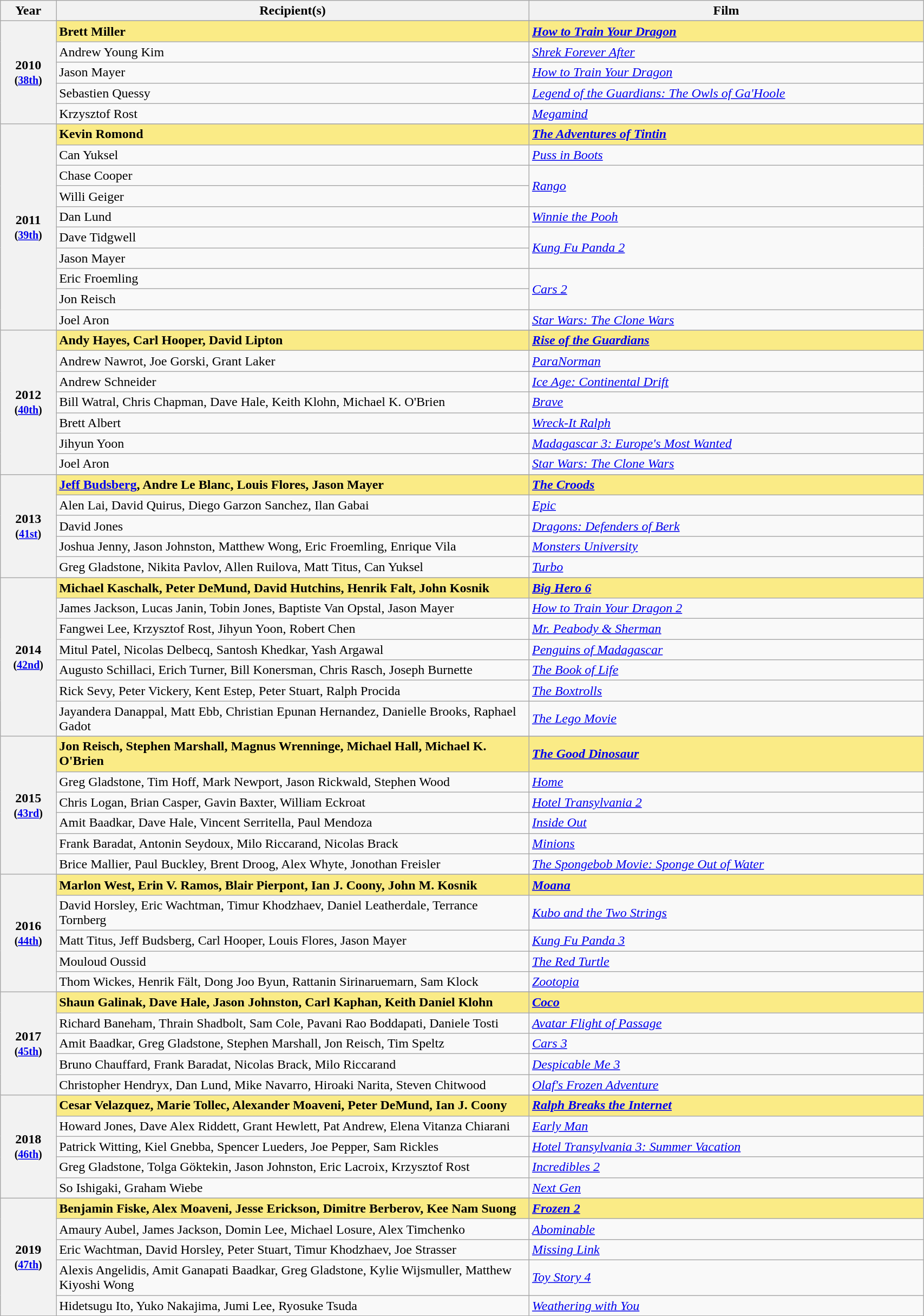<table class="wikitable" style="width:90%;">
<tr>
<th style="width:3%;">Year</th>
<th style="width:30%;">Recipient(s)</th>
<th style="width:25%;">Film</th>
</tr>
<tr>
<th rowspan="6" style="text-align:center;">2010 <br><small>(<a href='#'>38th</a>)</small><br></th>
</tr>
<tr style="background:#FAEB86;">
<td><strong>Brett Miller</strong></td>
<td><strong><em><a href='#'>How to Train Your Dragon</a></em></strong></td>
</tr>
<tr>
<td>Andrew Young Kim</td>
<td><em><a href='#'>Shrek Forever After</a></em></td>
</tr>
<tr>
<td>Jason Mayer</td>
<td><em><a href='#'>How to Train Your Dragon</a></em></td>
</tr>
<tr>
<td>Sebastien Quessy</td>
<td><em><a href='#'>Legend of the Guardians: The Owls of Ga'Hoole</a></em></td>
</tr>
<tr>
<td>Krzysztof Rost</td>
<td><em><a href='#'>Megamind</a></em></td>
</tr>
<tr>
<th rowspan="11" style="text-align:center;">2011 <br><small>(<a href='#'>39th</a>)</small><br></th>
</tr>
<tr style="background:#FAEB86;">
<td><strong>Kevin Romond</strong></td>
<td><strong><em><a href='#'>The Adventures of Tintin</a></em></strong></td>
</tr>
<tr>
<td>Can Yuksel</td>
<td><em><a href='#'>Puss in Boots</a></em></td>
</tr>
<tr>
<td>Chase Cooper</td>
<td rowspan="2"><em><a href='#'>Rango</a></em></td>
</tr>
<tr>
<td>Willi Geiger</td>
</tr>
<tr>
<td>Dan Lund</td>
<td><em><a href='#'>Winnie the Pooh</a></em></td>
</tr>
<tr>
<td>Dave Tidgwell</td>
<td rowspan="2"><em><a href='#'>Kung Fu Panda 2</a></em></td>
</tr>
<tr>
<td>Jason Mayer</td>
</tr>
<tr>
<td>Eric Froemling</td>
<td rowspan="2"><em><a href='#'>Cars 2</a></em></td>
</tr>
<tr>
<td>Jon Reisch</td>
</tr>
<tr>
<td>Joel Aron</td>
<td><em><a href='#'>Star Wars: The Clone Wars</a></em></td>
</tr>
<tr>
<th rowspan="8" style="text-align:center;">2012 <br><small>(<a href='#'>40th</a>)</small><br></th>
</tr>
<tr style="background:#FAEB86;">
<td><strong>Andy Hayes, Carl Hooper, David Lipton</strong></td>
<td><strong><em><a href='#'>Rise of the Guardians</a></em></strong></td>
</tr>
<tr>
<td>Andrew Nawrot, Joe Gorski, Grant Laker</td>
<td><em><a href='#'>ParaNorman</a></em></td>
</tr>
<tr>
<td>Andrew Schneider</td>
<td><em><a href='#'>Ice Age: Continental Drift</a></em></td>
</tr>
<tr>
<td>Bill Watral, Chris Chapman, Dave Hale, Keith Klohn, Michael K. O'Brien</td>
<td><em><a href='#'>Brave</a></em></td>
</tr>
<tr>
<td>Brett Albert</td>
<td><em><a href='#'>Wreck-It Ralph</a></em></td>
</tr>
<tr>
<td>Jihyun Yoon</td>
<td><em><a href='#'>Madagascar 3: Europe's Most Wanted</a></em></td>
</tr>
<tr>
<td>Joel Aron</td>
<td><em><a href='#'>Star Wars: The Clone Wars</a></em></td>
</tr>
<tr>
<th rowspan="6" style="text-align:center;">2013 <br><small>(<a href='#'>41st</a>)</small><br></th>
</tr>
<tr style="background:#FAEB86;">
<td><strong><a href='#'>Jeff Budsberg</a>, Andre Le Blanc, Louis Flores, Jason Mayer</strong></td>
<td><strong><em><a href='#'>The Croods</a></em></strong></td>
</tr>
<tr>
<td>Alen Lai, David Quirus, Diego Garzon Sanchez, Ilan Gabai</td>
<td><em><a href='#'>Epic</a></em></td>
</tr>
<tr>
<td>David Jones</td>
<td><em><a href='#'>Dragons: Defenders of Berk</a></em></td>
</tr>
<tr>
<td>Joshua Jenny, Jason Johnston, Matthew Wong, Eric Froemling, Enrique Vila</td>
<td><em><a href='#'>Monsters University</a></em></td>
</tr>
<tr>
<td>Greg Gladstone, Nikita Pavlov, Allen Ruilova, Matt Titus, Can Yuksel</td>
<td><em><a href='#'>Turbo</a></em></td>
</tr>
<tr>
<th rowspan="8" style="text-align:center;">2014 <br><small>(<a href='#'>42nd</a>)</small><br></th>
</tr>
<tr style="background:#FAEB86;">
<td><strong>Michael Kaschalk, Peter DeMund, David Hutchins, Henrik Falt, John Kosnik</strong></td>
<td><strong><em><a href='#'>Big Hero 6</a></em></strong></td>
</tr>
<tr>
<td>James Jackson, Lucas Janin, Tobin Jones, Baptiste Van Opstal, Jason Mayer</td>
<td><em><a href='#'>How to Train Your Dragon 2</a></em></td>
</tr>
<tr>
<td>Fangwei Lee, Krzysztof Rost, Jihyun Yoon, Robert Chen</td>
<td><em><a href='#'>Mr. Peabody & Sherman</a></em></td>
</tr>
<tr>
<td>Mitul Patel, Nicolas Delbecq, Santosh Khedkar, Yash Argawal</td>
<td><em><a href='#'>Penguins of Madagascar</a></em></td>
</tr>
<tr>
<td>Augusto Schillaci, Erich Turner, Bill Konersman, Chris Rasch, Joseph Burnette</td>
<td><em><a href='#'>The Book of Life</a></em></td>
</tr>
<tr>
<td>Rick Sevy, Peter Vickery, Kent Estep, Peter Stuart, Ralph Procida</td>
<td><em><a href='#'>The Boxtrolls</a></em></td>
</tr>
<tr>
<td>Jayandera Danappal, Matt Ebb, Christian Epunan Hernandez, Danielle Brooks, Raphael Gadot</td>
<td><em><a href='#'>The Lego Movie</a></em></td>
</tr>
<tr>
<th rowspan="7" style="text-align:center;">2015 <br><small>(<a href='#'>43rd</a>)</small><br></th>
</tr>
<tr style="background:#FAEB86;">
<td><strong>Jon Reisch, Stephen Marshall, Magnus Wrenninge, Michael Hall, Michael K. O'Brien</strong></td>
<td><strong><em><a href='#'>The Good Dinosaur</a></em></strong></td>
</tr>
<tr>
<td>Greg Gladstone, Tim Hoff, Mark Newport, Jason Rickwald, Stephen Wood</td>
<td><em><a href='#'>Home</a></em></td>
</tr>
<tr>
<td>Chris Logan, Brian Casper, Gavin Baxter, William Eckroat</td>
<td><em><a href='#'>Hotel Transylvania 2</a></em></td>
</tr>
<tr>
<td>Amit Baadkar, Dave Hale, Vincent Serritella, Paul Mendoza</td>
<td><em><a href='#'>Inside Out</a></em></td>
</tr>
<tr>
<td>Frank Baradat, Antonin Seydoux, Milo Riccarand, Nicolas Brack</td>
<td><em><a href='#'>Minions</a></em></td>
</tr>
<tr>
<td>Brice Mallier, Paul Buckley, Brent Droog, Alex Whyte, Jonothan Freisler</td>
<td><em><a href='#'>The Spongebob Movie: Sponge Out of Water</a></em></td>
</tr>
<tr>
<th rowspan="6" style="text-align:center;">2016 <br><small>(<a href='#'>44th</a>)</small><br></th>
</tr>
<tr style="background:#FAEB86;">
<td><strong>Marlon West, Erin V. Ramos, Blair Pierpont, Ian J. Coony, John M. Kosnik</strong></td>
<td><strong><em><a href='#'>Moana</a></em></strong></td>
</tr>
<tr>
<td>David Horsley, Eric Wachtman, Timur Khodzhaev, Daniel Leatherdale, Terrance Tornberg</td>
<td><em><a href='#'>Kubo and the Two Strings</a></em></td>
</tr>
<tr>
<td>Matt Titus, Jeff Budsberg, Carl Hooper, Louis Flores, Jason Mayer</td>
<td><em><a href='#'>Kung Fu Panda 3</a></em></td>
</tr>
<tr>
<td>Mouloud Oussid</td>
<td><em><a href='#'>The Red Turtle</a></em></td>
</tr>
<tr>
<td>Thom Wickes, Henrik Fält, Dong Joo Byun, Rattanin Sirinaruemarn, Sam Klock</td>
<td><em><a href='#'>Zootopia</a></em></td>
</tr>
<tr>
<th rowspan="6" style="text-align:center;">2017 <br><small>(<a href='#'>45th</a>)</small><br></th>
</tr>
<tr style="background:#FAEB86;">
<td><strong>Shaun Galinak, Dave Hale, Jason Johnston, Carl Kaphan, Keith Daniel Klohn</strong></td>
<td><strong><em><a href='#'>Coco</a></em></strong></td>
</tr>
<tr>
<td>Richard Baneham, Thrain Shadbolt, Sam Cole, Pavani Rao Boddapati, Daniele Tosti</td>
<td><em><a href='#'>Avatar Flight of Passage</a></em></td>
</tr>
<tr>
<td>Amit Baadkar, Greg Gladstone, Stephen Marshall, Jon Reisch, Tim Speltz</td>
<td><em><a href='#'>Cars 3</a></em></td>
</tr>
<tr>
<td>Bruno Chauffard, Frank Baradat, Nicolas Brack, Milo Riccarand</td>
<td><em><a href='#'>Despicable Me 3</a></em></td>
</tr>
<tr>
<td>Christopher Hendryx, Dan Lund, Mike Navarro, Hiroaki Narita, Steven Chitwood</td>
<td><em><a href='#'>Olaf's Frozen Adventure</a></em></td>
</tr>
<tr>
<th rowspan="6" style="text-align:center;">2018 <br><small>(<a href='#'>46th</a>)</small><br></th>
</tr>
<tr style="background:#FAEB86;">
<td><strong>Cesar Velazquez, Marie Tollec, Alexander Moaveni, Peter DeMund, Ian J. Coony</strong></td>
<td><strong><em><a href='#'>Ralph Breaks the Internet</a></em></strong></td>
</tr>
<tr>
<td>Howard Jones, Dave Alex Riddett, Grant Hewlett, Pat Andrew, Elena Vitanza Chiarani</td>
<td><em><a href='#'>Early Man</a></em></td>
</tr>
<tr>
<td>Patrick Witting, Kiel Gnebba, Spencer Lueders, Joe Pepper, Sam Rickles</td>
<td><em><a href='#'>Hotel Transylvania 3: Summer Vacation</a></em></td>
</tr>
<tr>
<td>Greg Gladstone, Tolga Göktekin, Jason Johnston, Eric Lacroix, Krzysztof Rost</td>
<td><em><a href='#'>Incredibles 2</a></em></td>
</tr>
<tr>
<td>So Ishigaki, Graham Wiebe</td>
<td><em><a href='#'>Next Gen</a></em></td>
</tr>
<tr>
<th rowspan="6" style="text-align:center;">2019 <br><small>(<a href='#'>47th</a>)</small><br></th>
</tr>
<tr style="background:#FAEB86;">
<td><strong>Benjamin Fiske, Alex Moaveni, Jesse Erickson, Dimitre Berberov, Kee Nam Suong</strong></td>
<td><strong><em><a href='#'>Frozen 2</a></em></strong></td>
</tr>
<tr>
<td>Amaury Aubel, James Jackson, Domin Lee, Michael Losure, Alex Timchenko</td>
<td><em><a href='#'>Abominable</a></em></td>
</tr>
<tr>
<td>Eric Wachtman, David Horsley, Peter Stuart, Timur Khodzhaev, Joe Strasser</td>
<td><em><a href='#'>Missing Link</a></em></td>
</tr>
<tr>
<td>Alexis Angelidis, Amit Ganapati Baadkar, Greg Gladstone, Kylie Wijsmuller, Matthew Kiyoshi Wong</td>
<td><em><a href='#'>Toy Story 4</a></em></td>
</tr>
<tr>
<td>Hidetsugu Ito, Yuko Nakajima, Jumi Lee, Ryosuke Tsuda</td>
<td><em><a href='#'>Weathering with You</a></em></td>
</tr>
<tr>
</tr>
</table>
